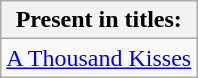<table class="wikitable">
<tr>
<th>Present in titles:</th>
</tr>
<tr>
<td><a href='#'>A Thousand Kisses</a></td>
</tr>
</table>
